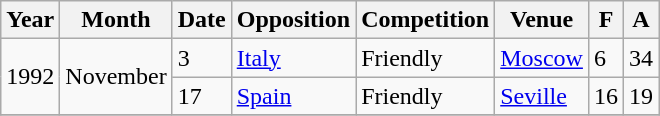<table class="wikitable">
<tr ---->
<th>Year</th>
<th>Month</th>
<th>Date</th>
<th>Opposition</th>
<th>Competition</th>
<th>Venue</th>
<th>F</th>
<th>A</th>
</tr>
<tr ---->
<td rowspan=2>1992</td>
<td rowspan=2>November</td>
<td>3</td>
<td><a href='#'>Italy</a></td>
<td>Friendly</td>
<td><a href='#'>Moscow</a></td>
<td>6</td>
<td>34</td>
</tr>
<tr ---->
<td>17</td>
<td><a href='#'>Spain</a></td>
<td>Friendly</td>
<td><a href='#'>Seville</a></td>
<td>16</td>
<td>19</td>
</tr>
<tr ---->
</tr>
</table>
